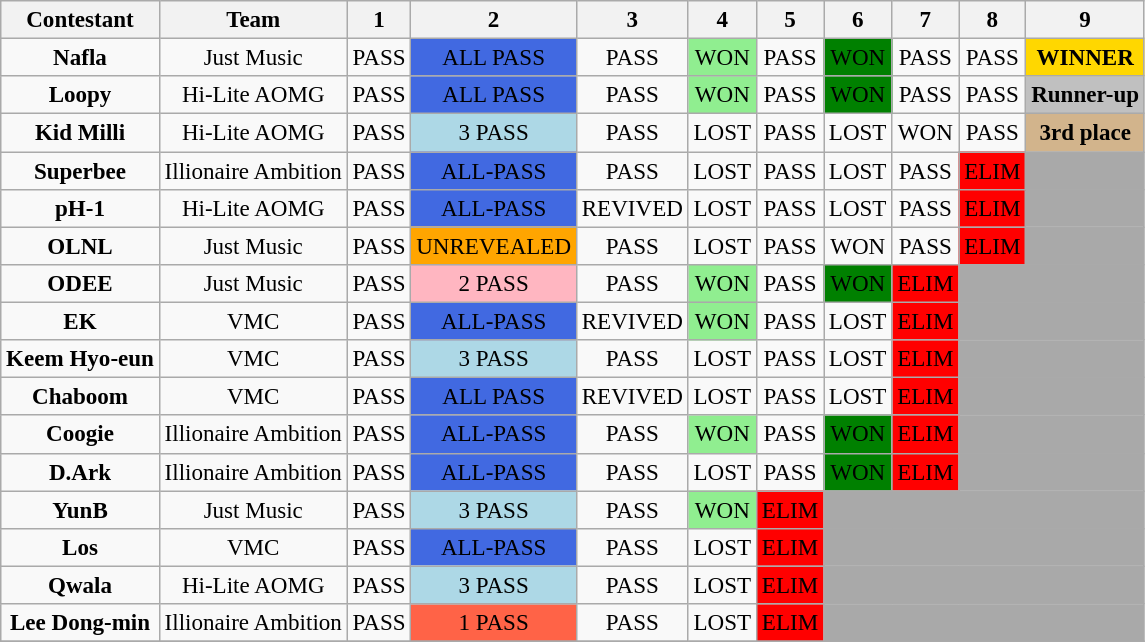<table class="wikitable" border="2" style="text-align:center;font-size:96%">
<tr>
<th>Contestant</th>
<th>Team</th>
<th>1</th>
<th>2</th>
<th>3</th>
<th>4</th>
<th>5</th>
<th>6</th>
<th>7</th>
<th>8</th>
<th>9</th>
</tr>
<tr>
<td><strong>Nafla</strong></td>
<td>Just Music</td>
<td>PASS</td>
<td style="background:royalblue;">ALL PASS</td>
<td>PASS</td>
<td style="background:lightgreen;">WON</td>
<td>PASS</td>
<td style="background:green;">WON</td>
<td>PASS</td>
<td>PASS</td>
<td bgcolor="gold" colspan="2"><strong>WINNER</strong></td>
</tr>
<tr>
<td><strong>Loopy</strong></td>
<td>Hi-Lite AOMG</td>
<td>PASS</td>
<td style="background:royalblue;">ALL PASS</td>
<td>PASS</td>
<td style="background:lightgreen;">WON</td>
<td>PASS</td>
<td style="background:green;">WON</td>
<td>PASS</td>
<td>PASS</td>
<td bgcolor="silver" colspan="2"><strong>Runner-up</strong></td>
</tr>
<tr>
<td><strong>Kid Milli</strong></td>
<td>Hi-Lite AOMG</td>
<td>PASS</td>
<td style="background:lightblue;">3 PASS</td>
<td>PASS</td>
<td>LOST</td>
<td>PASS</td>
<td>LOST</td>
<td>WON</td>
<td>PASS</td>
<td bgcolor="tan" colspan="2"><strong>3rd place</strong></td>
</tr>
<tr>
<td><strong>Superbee</strong></td>
<td>Illionaire Ambition</td>
<td>PASS</td>
<td style="background:royalblue;">ALL-PASS</td>
<td>PASS</td>
<td>LOST</td>
<td>PASS</td>
<td>LOST</td>
<td>PASS</td>
<td style="background:red;">ELIM</td>
<td bgcolor="darkgray" colspan="1"></td>
</tr>
<tr>
<td><strong>pH-1</strong></td>
<td>Hi-Lite AOMG</td>
<td>PASS</td>
<td style="background:royalblue;">ALL-PASS</td>
<td>REVIVED</td>
<td>LOST</td>
<td>PASS</td>
<td>LOST</td>
<td>PASS</td>
<td style="background:red;">ELIM</td>
<td bgcolor="darkgray" colspan="1"></td>
</tr>
<tr>
<td><strong>OLNL</strong></td>
<td>Just Music</td>
<td>PASS</td>
<td style="background:orange;">UNREVEALED</td>
<td>PASS</td>
<td>LOST</td>
<td>PASS</td>
<td>WON</td>
<td>PASS</td>
<td style="background:red;">ELIM</td>
<td bgcolor="darkgray" colspan="1"></td>
</tr>
<tr>
<td><strong>ODEE</strong></td>
<td>Just Music</td>
<td>PASS</td>
<td style="background:lightpink;">2 PASS</td>
<td>PASS</td>
<td style="background:lightgreen;">WON</td>
<td>PASS</td>
<td style="background:green;">WON</td>
<td style="background:red;">ELIM</td>
<td bgcolor="darkgray" colspan="2"></td>
</tr>
<tr>
<td><strong>EK</strong></td>
<td>VMC</td>
<td>PASS</td>
<td style="background:royalblue;">ALL-PASS</td>
<td>REVIVED</td>
<td style="background:lightgreen;">WON</td>
<td>PASS</td>
<td>LOST</td>
<td style="background:red;">ELIM</td>
<td bgcolor="darkgray" colspan="2"></td>
</tr>
<tr>
<td><strong>Keem Hyo-eun</strong></td>
<td>VMC</td>
<td>PASS</td>
<td style="background:lightblue;">3 PASS</td>
<td>PASS</td>
<td>LOST</td>
<td>PASS</td>
<td>LOST</td>
<td style="background:red;">ELIM</td>
<td bgcolor="darkgray" colspan="2"></td>
</tr>
<tr>
<td><strong>Chaboom</strong></td>
<td>VMC</td>
<td>PASS</td>
<td style="background:royalblue;">ALL PASS</td>
<td>REVIVED</td>
<td>LOST</td>
<td>PASS</td>
<td>LOST</td>
<td style="background:red;">ELIM</td>
<td bgcolor="darkgray" colspan="2"></td>
</tr>
<tr>
<td><strong>Coogie</strong></td>
<td>Illionaire Ambition</td>
<td>PASS</td>
<td style="background:royalblue;">ALL-PASS</td>
<td>PASS</td>
<td style="background:lightgreen;">WON</td>
<td>PASS</td>
<td style="background:green;">WON</td>
<td style="background:red;">ELIM</td>
<td bgcolor="darkgray" colspan="2"></td>
</tr>
<tr>
<td><strong>D.Ark</strong></td>
<td>Illionaire Ambition</td>
<td>PASS</td>
<td style="background:royalblue;">ALL-PASS</td>
<td>PASS</td>
<td>LOST</td>
<td>PASS</td>
<td style="background:green;">WON</td>
<td style="background:red;">ELIM</td>
<td bgcolor="darkgray" colspan="2"></td>
</tr>
<tr>
<td><strong>YunB</strong></td>
<td>Just Music</td>
<td>PASS</td>
<td style="background:lightblue;">3 PASS</td>
<td>PASS</td>
<td style="background:lightgreen;">WON</td>
<td style="background:red;">ELIM</td>
<td bgcolor="darkgray" colspan="4"></td>
</tr>
<tr>
<td><strong>Los</strong></td>
<td>VMC</td>
<td>PASS</td>
<td style="background:royalblue;">ALL-PASS</td>
<td>PASS</td>
<td>LOST</td>
<td style="background:red;">ELIM</td>
<td bgcolor="darkgray" colspan="4"></td>
</tr>
<tr>
<td><strong>Qwala</strong></td>
<td>Hi-Lite AOMG</td>
<td>PASS</td>
<td style="background:lightblue;">3 PASS</td>
<td>PASS</td>
<td>LOST</td>
<td style="background:red;">ELIM</td>
<td bgcolor="darkgray" colspan="4"></td>
</tr>
<tr>
<td><strong>Lee Dong-min</strong></td>
<td>Illionaire Ambition</td>
<td>PASS</td>
<td style="background:tomato;">1 PASS</td>
<td>PASS</td>
<td>LOST</td>
<td style="background:red;">ELIM</td>
<td bgcolor="darkgray" colspan="4"></td>
</tr>
<tr>
</tr>
</table>
